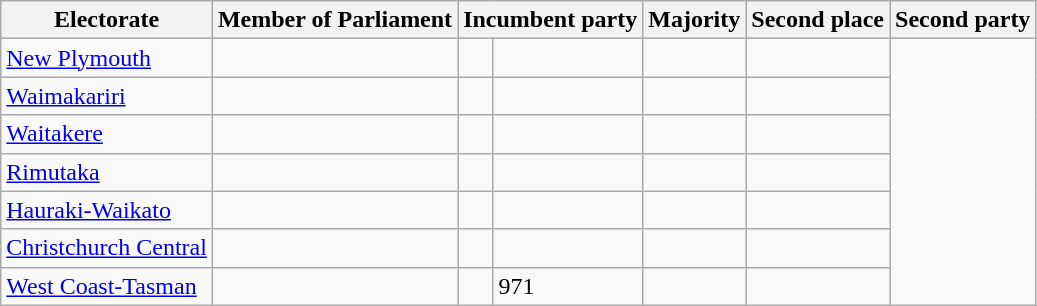<table class="wikitable sortable">
<tr>
<th>Electorate</th>
<th>Member of Parliament</th>
<th colspan=2>Incumbent party</th>
<th>Majority</th>
<th>Second place</th>
<th colspan=2>Second party</th>
</tr>
<tr>
<td><a href='#'>New Plymouth</a></td>
<td></td>
<td></td>
<td></td>
<td></td>
<td></td>
</tr>
<tr>
<td><a href='#'>Waimakariri</a></td>
<td></td>
<td></td>
<td></td>
<td></td>
<td></td>
</tr>
<tr>
<td><a href='#'>Waitakere</a></td>
<td></td>
<td></td>
<td></td>
<td></td>
<td></td>
</tr>
<tr>
<td><a href='#'>Rimutaka</a></td>
<td></td>
<td></td>
<td></td>
<td></td>
<td></td>
</tr>
<tr>
<td><a href='#'>Hauraki-Waikato</a></td>
<td></td>
<td></td>
<td></td>
<td></td>
<td></td>
</tr>
<tr>
<td><a href='#'>Christchurch Central</a></td>
<td></td>
<td></td>
<td></td>
<td></td>
<td></td>
</tr>
<tr>
<td><a href='#'>West Coast-Tasman</a></td>
<td></td>
<td></td>
<td>971</td>
<td></td>
<td></td>
</tr>
</table>
